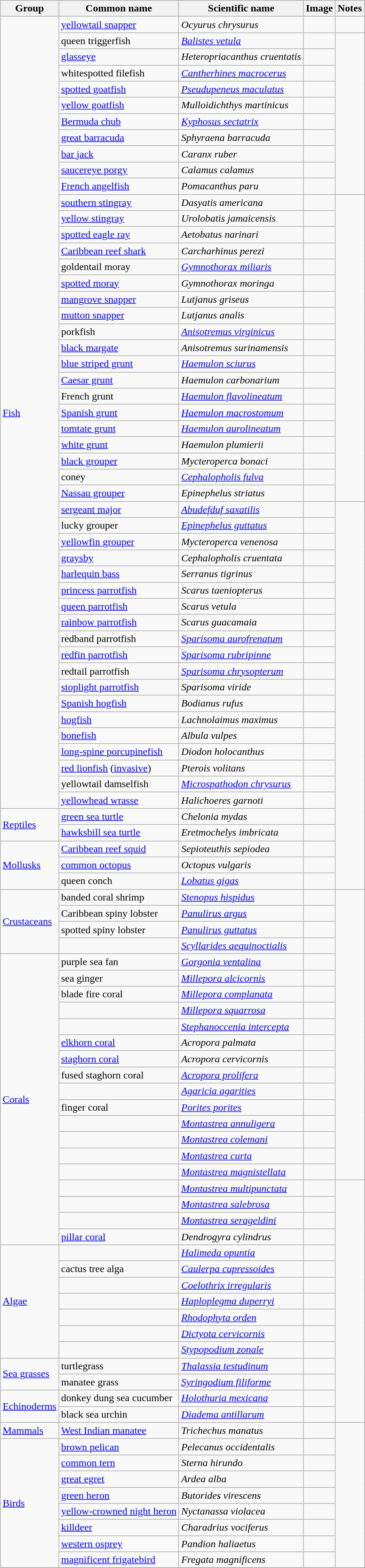<table class="wikitable sortable">
<tr>
<th>Group</th>
<th>Common name</th>
<th>Scientific name</th>
<th>Image</th>
<th class=unsortable>Notes</th>
</tr>
<tr>
<td rowspan=49><a href='#'>Fish</a></td>
<td><a href='#'>yellowtail snapper</a></td>
<td><em>Ocyurus chrysurus</em></td>
<td></td>
<td></td>
</tr>
<tr>
<td>queen triggerfish</td>
<td><em><a href='#'>Balistes vetula</a></em></td>
<td></td>
<td rowspan=10></td>
</tr>
<tr>
<td><a href='#'>glasseye</a></td>
<td><em>Heteropriacanthus cruentatis</em></td>
<td></td>
</tr>
<tr>
<td>whitespotted filefish</td>
<td><em><a href='#'>Cantherhines macrocerus</a></em></td>
<td></td>
</tr>
<tr>
<td><a href='#'>spotted goatfish</a></td>
<td><em><a href='#'>Pseudupeneus maculatus</a></em></td>
<td></td>
</tr>
<tr>
<td><a href='#'>yellow goatfish</a></td>
<td><em>Mulloidichthys martinicus</em></td>
<td></td>
</tr>
<tr>
<td><a href='#'>Bermuda chub</a></td>
<td><em><a href='#'>Kyphosus sectatrix</a></em></td>
<td></td>
</tr>
<tr>
<td><a href='#'>great barracuda</a></td>
<td><em>Sphyraena barracuda</em></td>
<td></td>
</tr>
<tr>
<td><a href='#'>bar jack</a></td>
<td><em>Caranx ruber</em></td>
<td></td>
</tr>
<tr>
<td><a href='#'>saucereye porgy</a></td>
<td><em>Calamus calamus</em></td>
<td></td>
</tr>
<tr>
<td><a href='#'>French angelfish</a></td>
<td><em>Pomacanthus paru</em></td>
<td></td>
</tr>
<tr>
<td><a href='#'>southern stingray</a></td>
<td><em>Dasyatis americana</em></td>
<td></td>
<td rowspan=19></td>
</tr>
<tr>
<td><a href='#'>yellow stingray</a></td>
<td><em>Urolobatis jamaicensis</em></td>
<td></td>
</tr>
<tr>
<td><a href='#'>spotted eagle ray</a></td>
<td><em>Aetobatus narinari</em></td>
<td></td>
</tr>
<tr>
<td><a href='#'>Caribbean reef shark</a></td>
<td><em>Carcharhinus perezi</em></td>
<td></td>
</tr>
<tr>
<td>goldentail moray</td>
<td><em><a href='#'>Gymnothorax miliaris</a></em></td>
<td></td>
</tr>
<tr>
<td><a href='#'>spotted moray</a></td>
<td><em>Gymnothorax moringa</em></td>
<td></td>
</tr>
<tr>
<td><a href='#'>mangrove snapper</a></td>
<td><em>Lutjanus griseus</em></td>
<td></td>
</tr>
<tr>
<td><a href='#'>mutton snapper</a></td>
<td><em>Lutjanus analis</em></td>
<td></td>
</tr>
<tr>
<td>porkfish</td>
<td><em><a href='#'>Anisotremus virginicus</a></em></td>
<td></td>
</tr>
<tr>
<td><a href='#'>black margate</a></td>
<td><em>Anisotremus surinamensis</em></td>
<td></td>
</tr>
<tr>
<td><a href='#'>blue striped grunt</a></td>
<td><em><a href='#'>Haemulon sciurus</a></em></td>
<td></td>
</tr>
<tr>
<td><a href='#'>Caesar grunt</a></td>
<td><em>Haemulon carbonarium</em></td>
<td></td>
</tr>
<tr>
<td>French grunt</td>
<td><em><a href='#'>Haemulon flavolineatum</a></em></td>
<td></td>
</tr>
<tr>
<td><a href='#'>Spanish grunt</a></td>
<td><em><a href='#'>Haemulon macrostomum</a></em></td>
<td></td>
</tr>
<tr>
<td><a href='#'>tomtate grunt</a></td>
<td><em><a href='#'>Haemulon aurolineatum</a></em></td>
<td></td>
</tr>
<tr>
<td><a href='#'>white grunt</a></td>
<td><em>Haemulon plumierii</em></td>
<td></td>
</tr>
<tr>
<td><a href='#'>black grouper</a></td>
<td><em>Mycteroperca bonaci</em></td>
<td></td>
</tr>
<tr>
<td>coney</td>
<td><em><a href='#'>Cephalopholis fulva</a></em></td>
<td></td>
</tr>
<tr>
<td><a href='#'>Nassau grouper</a></td>
<td><em>Epinephelus striatus</em></td>
</tr>
<tr>
<td><a href='#'>sergeant major</a></td>
<td><em><a href='#'>Abudefduf saxatilis</a></em></td>
<td></td>
<td rowspan=24></td>
</tr>
<tr>
<td>lucky grouper</td>
<td><em><a href='#'>Epinephelus guttatus</a></em></td>
<td></td>
</tr>
<tr>
<td><a href='#'>yellowfin grouper</a></td>
<td><em>Mycteroperca venenosa</em></td>
<td></td>
</tr>
<tr>
<td><a href='#'>graysby</a></td>
<td><em>Cephalopholis cruentata</em></td>
<td></td>
</tr>
<tr>
<td><a href='#'>harlequin bass</a></td>
<td><em>Serranus tigrinus</em></td>
<td></td>
</tr>
<tr>
<td><a href='#'>princess parrotfish</a></td>
<td><em>Scarus taeniopterus</em></td>
<td></td>
</tr>
<tr>
<td><a href='#'>queen parrotfish</a></td>
<td><em>Scarus vetula</em></td>
<td></td>
</tr>
<tr>
<td><a href='#'>rainbow parrotfish</a></td>
<td><em>Scarus guacamaia</em></td>
<td></td>
</tr>
<tr>
<td>redband parrotfish</td>
<td><em><a href='#'>Sparisoma aurofrenatum</a></em></td>
<td></td>
</tr>
<tr>
<td><a href='#'>redfin parrotfish</a></td>
<td><em><a href='#'>Sparisoma rubripinne</a></em></td>
<td></td>
</tr>
<tr>
<td>redtail parrotfish</td>
<td><em><a href='#'>Sparisoma chrysopterum</a></em></td>
<td></td>
</tr>
<tr>
<td><a href='#'>stoplight parrotfish</a></td>
<td><em>Sparisoma viride</em></td>
<td></td>
</tr>
<tr>
<td><a href='#'>Spanish hogfish</a></td>
<td><em>Bodianus rufus</em></td>
<td></td>
</tr>
<tr>
<td><a href='#'>hogfish</a></td>
<td><em>Lachnolaimus maximus</em></td>
<td></td>
</tr>
<tr>
<td><a href='#'>bonefish</a></td>
<td><em>Albula vulpes</em></td>
<td></td>
</tr>
<tr>
<td><a href='#'>long-spine porcupinefish</a></td>
<td><em>Diodon holocanthus</em></td>
<td></td>
</tr>
<tr>
<td><a href='#'>red lionfish</a> (<a href='#'>invasive</a>)</td>
<td><em>Pterois volitans</em></td>
<td></td>
</tr>
<tr>
<td>yellowtail damselfish</td>
<td><em><a href='#'>Microspathodon chrysurus</a></em></td>
<td></td>
</tr>
<tr>
<td><a href='#'>yellowhead wrasse</a></td>
<td><em>Halichoeres garnoti</em></td>
<td></td>
</tr>
<tr>
<td rowspan=2><a href='#'>Reptiles</a></td>
<td><a href='#'>green sea turtle</a></td>
<td><em>Chelonia mydas</em></td>
<td></td>
</tr>
<tr>
<td><a href='#'>hawksbill sea turtle</a></td>
<td><em>Eretmochelys imbricata</em></td>
<td></td>
</tr>
<tr>
<td rowspan=3><a href='#'>Mollusks</a></td>
<td><a href='#'>Caribbean reef squid</a></td>
<td><em>Sepioteuthis sepiodea</em></td>
<td></td>
</tr>
<tr>
<td><a href='#'>common octopus</a></td>
<td><em>Octopus vulgaris</em></td>
<td></td>
</tr>
<tr>
<td>queen conch</td>
<td><em><a href='#'>Lobatus gigas</a></em></td>
<td></td>
</tr>
<tr>
<td rowspan=4><a href='#'>Crustaceans</a></td>
<td>banded coral shrimp</td>
<td><em><a href='#'>Stenopus hispidus</a></em></td>
<td></td>
<td rowspan=18></td>
</tr>
<tr>
<td>Caribbean spiny lobster</td>
<td><em><a href='#'>Panulirus argus</a></em></td>
<td></td>
</tr>
<tr>
<td>spotted spiny lobster</td>
<td><em><a href='#'>Panulirus guttatus</a></em></td>
<td></td>
</tr>
<tr>
<td></td>
<td><em><a href='#'>Scyllarides aequinoctialis</a></em></td>
<td></td>
</tr>
<tr>
<td rowspan=18><a href='#'>Corals</a></td>
<td>purple sea fan</td>
<td><em><a href='#'>Gorgonia ventalina</a></em></td>
<td></td>
</tr>
<tr>
<td>sea ginger</td>
<td><em><a href='#'>Millepora alcicornis</a></em></td>
<td></td>
</tr>
<tr>
<td>blade fire coral</td>
<td><em><a href='#'>Millepora complanata</a></em></td>
<td></td>
</tr>
<tr>
<td></td>
<td><em><a href='#'>Millepora squarrosa</a></em></td>
<td></td>
</tr>
<tr>
<td></td>
<td><em><a href='#'>Stephanoccenia intercepta</a></em></td>
<td></td>
</tr>
<tr>
<td><a href='#'>elkhorn coral</a></td>
<td><em>Acropora palmata</em></td>
<td></td>
</tr>
<tr>
<td><a href='#'>staghorn coral</a></td>
<td><em>Acropora cervicornis</em></td>
<td></td>
</tr>
<tr>
<td>fused staghorn coral</td>
<td><em><a href='#'>Acropora prolifera</a></em></td>
<td></td>
</tr>
<tr>
<td></td>
<td><em><a href='#'>Agaricia agarities</a></em></td>
<td></td>
</tr>
<tr>
<td>finger coral</td>
<td><em><a href='#'>Porites porites</a></em></td>
<td></td>
</tr>
<tr>
<td></td>
<td><em><a href='#'>Montastrea annuligera</a></em></td>
<td></td>
</tr>
<tr>
<td></td>
<td><em><a href='#'>Montastrea colemani</a></em></td>
<td></td>
</tr>
<tr>
<td></td>
<td><em><a href='#'>Montastrea curta</a></em></td>
<td></td>
</tr>
<tr>
<td></td>
<td><em><a href='#'>Montastrea magnistellata</a></em></td>
<td></td>
</tr>
<tr>
<td></td>
<td><em><a href='#'>Montastrea multipunctata</a></em></td>
<td></td>
<td rowspan=15></td>
</tr>
<tr>
<td></td>
<td><em><a href='#'>Montastrea salebrosa</a></em></td>
<td></td>
</tr>
<tr>
<td></td>
<td><em><a href='#'>Montastrea serageldini</a></em></td>
<td></td>
</tr>
<tr>
<td><a href='#'>pillar coral</a></td>
<td><em>Dendrogyra cylindrus</em></td>
<td></td>
</tr>
<tr>
<td rowspan=7><a href='#'>Algae</a></td>
<td></td>
<td><em><a href='#'>Halimeda opuntia</a></em></td>
<td></td>
</tr>
<tr>
<td>cactus tree alga</td>
<td><em><a href='#'>Caulerpa cupressoides</a></em></td>
<td></td>
</tr>
<tr>
<td></td>
<td><em><a href='#'>Coelothrix irregularis</a></em></td>
<td></td>
</tr>
<tr>
<td></td>
<td><em><a href='#'>Haploplegma duperryi</a></em></td>
<td></td>
</tr>
<tr>
<td></td>
<td><em><a href='#'>Rhodophyta orden</a></em></td>
<td></td>
</tr>
<tr>
<td></td>
<td><em><a href='#'>Dictyota cervicornis</a></em></td>
<td></td>
</tr>
<tr>
<td></td>
<td><em><a href='#'>Stypopodium zonale</a></em></td>
</tr>
<tr>
<td rowspan=2><a href='#'>Sea grasses</a></td>
<td>turtlegrass</td>
<td><em><a href='#'>Thalassia testudinum</a></em></td>
<td></td>
</tr>
<tr>
<td>manatee grass</td>
<td><em><a href='#'>Syringodium filiforme</a></em></td>
<td></td>
</tr>
<tr>
<td rowspan=2><a href='#'>Echinoderms</a></td>
<td>donkey dung sea cucumber</td>
<td><em><a href='#'>Holothuria mexicana</a></em></td>
<td></td>
</tr>
<tr>
<td>black sea urchin</td>
<td><em><a href='#'>Diadema antillarum</a></em></td>
<td></td>
</tr>
<tr>
<td><a href='#'>Mammals</a></td>
<td><a href='#'>West Indian manatee</a></td>
<td><em>Trichechus manatus</em></td>
<td></td>
<td rowspan=9></td>
</tr>
<tr>
<td rowspan=8><a href='#'>Birds</a></td>
<td><a href='#'>brown pelican</a></td>
<td><em>Pelecanus occidentalis</em></td>
<td></td>
</tr>
<tr>
<td><a href='#'>common tern</a></td>
<td><em>Sterna hirundo</em></td>
<td></td>
</tr>
<tr>
<td><a href='#'>great egret</a></td>
<td><em>Ardea alba</em></td>
<td></td>
</tr>
<tr>
<td><a href='#'>green heron</a></td>
<td><em>Butorides virescens</em></td>
<td></td>
</tr>
<tr>
<td><a href='#'>yellow-crowned night heron</a></td>
<td><em>Nyctanassa violacea</em></td>
<td></td>
</tr>
<tr>
<td><a href='#'>killdeer</a></td>
<td><em>Charadrius vociferus</em></td>
<td></td>
</tr>
<tr>
<td><a href='#'>western osprey</a></td>
<td><em>Pandion haliaetus</em></td>
<td></td>
</tr>
<tr>
<td><a href='#'>magnificent frigatebird</a></td>
<td><em>Fregata magnificens</em></td>
<td></td>
</tr>
<tr>
</tr>
</table>
